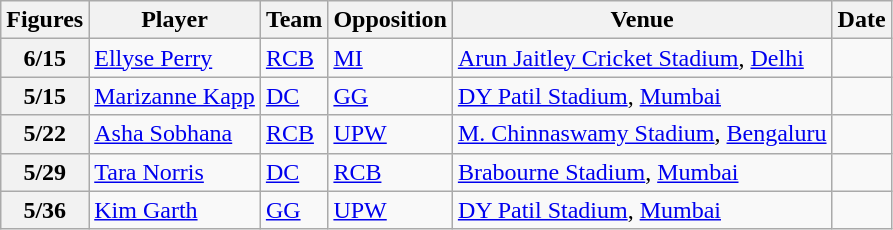<table class="wikitable">
<tr>
<th>Figures</th>
<th>Player</th>
<th>Team</th>
<th>Opposition</th>
<th>Venue</th>
<th>Date</th>
</tr>
<tr>
<th>6/15</th>
<td><a href='#'>Ellyse Perry</a></td>
<td><a href='#'>RCB</a></td>
<td><a href='#'>MI</a></td>
<td><a href='#'>Arun Jaitley Cricket Stadium</a>, <a href='#'>Delhi</a></td>
<td></td>
</tr>
<tr>
<th>5/15</th>
<td><a href='#'>Marizanne Kapp</a></td>
<td><a href='#'>DC</a></td>
<td><a href='#'>GG</a></td>
<td><a href='#'>DY Patil Stadium</a>, <a href='#'>Mumbai</a></td>
<td></td>
</tr>
<tr>
<th>5/22</th>
<td><a href='#'>Asha Sobhana</a></td>
<td><a href='#'>RCB</a></td>
<td><a href='#'>UPW</a></td>
<td><a href='#'>M. Chinnaswamy Stadium</a>, <a href='#'>Bengaluru</a></td>
<td></td>
</tr>
<tr>
<th>5/29</th>
<td><a href='#'>Tara Norris</a></td>
<td><a href='#'>DC</a></td>
<td><a href='#'>RCB</a></td>
<td><a href='#'>Brabourne Stadium</a>, <a href='#'>Mumbai</a></td>
<td></td>
</tr>
<tr>
<th>5/36</th>
<td><a href='#'>Kim Garth</a></td>
<td><a href='#'>GG</a></td>
<td><a href='#'>UPW</a></td>
<td><a href='#'>DY Patil Stadium</a>, <a href='#'>Mumbai</a></td>
<td></td>
</tr>
</table>
